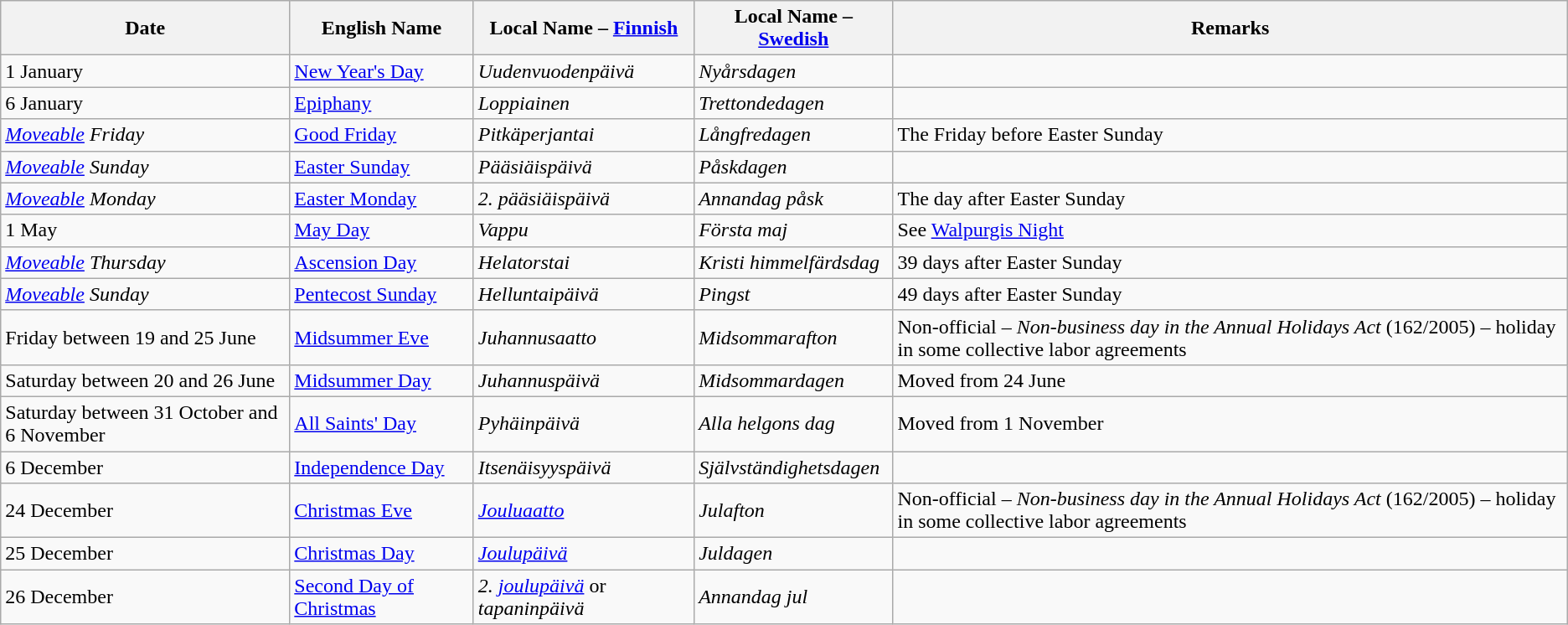<table class="wikitable">
<tr>
<th>Date</th>
<th>English Name</th>
<th>Local Name – <a href='#'>Finnish</a></th>
<th>Local Name – <a href='#'>Swedish</a></th>
<th>Remarks</th>
</tr>
<tr>
<td>1 January</td>
<td><a href='#'>New Year's Day</a></td>
<td><em>Uudenvuodenpäivä</em></td>
<td><em>Nyårsdagen</em></td>
<td> </td>
</tr>
<tr>
<td>6 January</td>
<td><a href='#'>Epiphany</a></td>
<td><em>Loppiainen</em></td>
<td><em>Trettondedagen</em></td>
<td> </td>
</tr>
<tr>
<td><em><a href='#'>Moveable</a> Friday</em></td>
<td><a href='#'>Good Friday</a></td>
<td><em>Pitkäperjantai</em></td>
<td><em>Långfredagen</em></td>
<td>The Friday before Easter Sunday</td>
</tr>
<tr>
<td><em><a href='#'>Moveable</a> Sunday</em></td>
<td><a href='#'>Easter Sunday</a></td>
<td><em>Pääsiäispäivä</em></td>
<td><em>Påskdagen</em></td>
<td> </td>
</tr>
<tr>
<td><em><a href='#'>Moveable</a> Monday</em></td>
<td><a href='#'>Easter Monday</a></td>
<td><em>2. pääsiäispäivä</em></td>
<td><em>Annandag påsk</em></td>
<td>The day after Easter Sunday</td>
</tr>
<tr>
<td>1 May</td>
<td><a href='#'>May Day</a></td>
<td><em>Vappu</em></td>
<td><em>Första maj</em></td>
<td>See <a href='#'>Walpurgis Night</a></td>
</tr>
<tr>
<td><em><a href='#'>Moveable</a> Thursday</em></td>
<td><a href='#'>Ascension Day</a></td>
<td><em>Helatorstai</em></td>
<td><em>Kristi himmelfärdsdag</em></td>
<td>39 days after Easter Sunday</td>
</tr>
<tr>
<td><em><a href='#'>Moveable</a> Sunday</em></td>
<td><a href='#'>Pentecost Sunday</a></td>
<td><em>Helluntaipäivä</em></td>
<td><em>Pingst</em></td>
<td>49 days after Easter Sunday</td>
</tr>
<tr>
<td>Friday between 19 and 25 June</td>
<td><a href='#'>Midsummer Eve</a></td>
<td><em>Juhannusaatto</em></td>
<td><em>Midsommarafton</em></td>
<td>Non-official – <em>Non-business day in the Annual Holidays Act</em> (162/2005) – holiday in some collective labor agreements</td>
</tr>
<tr>
<td>Saturday between 20 and 26 June</td>
<td><a href='#'>Midsummer Day</a></td>
<td><em>Juhannuspäivä</em></td>
<td><em>Midsommardagen</em></td>
<td>Moved from 24 June</td>
</tr>
<tr>
<td>Saturday between 31 October and 6 November</td>
<td><a href='#'>All Saints' Day</a></td>
<td><em>Pyhäinpäivä</em></td>
<td><em>Alla helgons dag</em></td>
<td>Moved from 1 November</td>
</tr>
<tr>
<td>6 December</td>
<td><a href='#'>Independence Day</a></td>
<td><em>Itsenäisyyspäivä</em></td>
<td><em>Självständighetsdagen</em></td>
<td> </td>
</tr>
<tr>
<td>24 December</td>
<td><a href='#'>Christmas Eve</a></td>
<td><a href='#'><em>Jouluaatto</em></a></td>
<td><em>Julafton</em></td>
<td>Non-official – <em>Non-business day in the Annual Holidays Act</em> (162/2005)  – holiday in some collective labor agreements</td>
</tr>
<tr>
<td>25 December</td>
<td><a href='#'>Christmas Day</a></td>
<td><a href='#'><em>Joulupäivä</em></a></td>
<td><em>Juldagen</em></td>
<td> </td>
</tr>
<tr>
<td>26 December</td>
<td><a href='#'>Second Day of Christmas</a></td>
<td><em>2. <a href='#'>joulupäivä</a></em> or <em>tapaninpäivä</em></td>
<td><em>Annandag jul</em></td>
<td> </td>
</tr>
</table>
